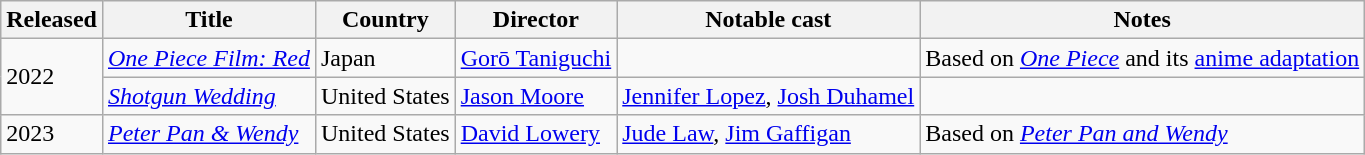<table class="wikitable sortable">
<tr>
<th>Released</th>
<th>Title</th>
<th>Country</th>
<th>Director</th>
<th>Notable cast</th>
<th>Notes</th>
</tr>
<tr>
<td rowspan="2">2022</td>
<td><em><a href='#'>One Piece Film: Red</a></em></td>
<td>Japan</td>
<td><a href='#'>Gorō Taniguchi</a></td>
<td></td>
<td>Based on <em><a href='#'>One Piece</a></em> and its <a href='#'>anime adaptation</a></td>
</tr>
<tr>
<td><em><a href='#'>Shotgun Wedding</a></em></td>
<td>United States</td>
<td><a href='#'>Jason Moore</a></td>
<td><a href='#'>Jennifer Lopez</a>, <a href='#'>Josh Duhamel</a></td>
<td></td>
</tr>
<tr>
<td>2023</td>
<td><em><a href='#'>Peter Pan & Wendy</a></em></td>
<td>United States</td>
<td><a href='#'>David Lowery</a></td>
<td><a href='#'>Jude Law</a>, <a href='#'>Jim Gaffigan</a></td>
<td>Based on <em><a href='#'>Peter Pan and Wendy</a></em></td>
</tr>
</table>
